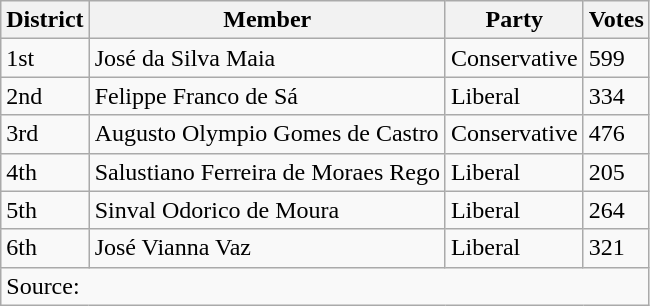<table class="wikitable">
<tr>
<th>District</th>
<th>Member</th>
<th>Party</th>
<th>Votes</th>
</tr>
<tr>
<td>1st</td>
<td>José da Silva Maia</td>
<td>Conservative</td>
<td>599</td>
</tr>
<tr>
<td>2nd</td>
<td>Felippe Franco de Sá</td>
<td>Liberal</td>
<td>334</td>
</tr>
<tr>
<td>3rd</td>
<td>Augusto Olympio Gomes de Castro</td>
<td>Conservative</td>
<td>476</td>
</tr>
<tr>
<td>4th</td>
<td>Salustiano Ferreira de Moraes Rego</td>
<td>Liberal</td>
<td>205</td>
</tr>
<tr>
<td>5th</td>
<td>Sinval Odorico de Moura</td>
<td>Liberal</td>
<td>264</td>
</tr>
<tr>
<td>6th</td>
<td>José Vianna Vaz</td>
<td>Liberal</td>
<td>321</td>
</tr>
<tr>
<td colspan="4">Source: </td>
</tr>
</table>
